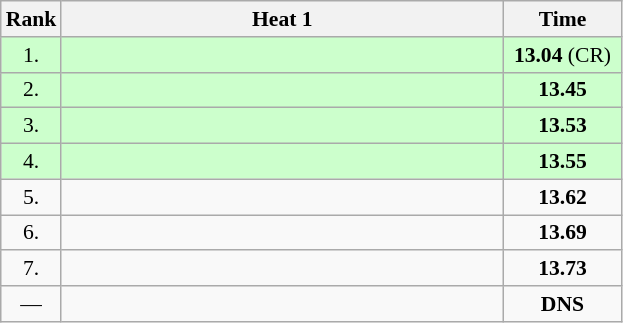<table class="wikitable" style="border-collapse: collapse; font-size: 90%;">
<tr>
<th>Rank</th>
<th style="width: 20em">Heat 1</th>
<th style="width: 5em">Time</th>
</tr>
<tr style="background:#ccffcc;">
<td align="center">1.</td>
<td></td>
<td align="center"><strong>13.04</strong> (CR)</td>
</tr>
<tr style="background:#ccffcc;">
<td align="center">2.</td>
<td></td>
<td align="center"><strong>13.45</strong></td>
</tr>
<tr style="background:#ccffcc;">
<td align="center">3.</td>
<td></td>
<td align="center"><strong>13.53</strong></td>
</tr>
<tr style="background:#ccffcc;">
<td align="center">4.</td>
<td></td>
<td align="center"><strong>13.55</strong></td>
</tr>
<tr>
<td align="center">5.</td>
<td></td>
<td align="center"><strong>13.62</strong></td>
</tr>
<tr>
<td align="center">6.</td>
<td></td>
<td align="center"><strong>13.69</strong></td>
</tr>
<tr>
<td align="center">7.</td>
<td></td>
<td align="center"><strong>13.73</strong></td>
</tr>
<tr>
<td align="center">—</td>
<td></td>
<td align="center"><strong>DNS</strong></td>
</tr>
</table>
